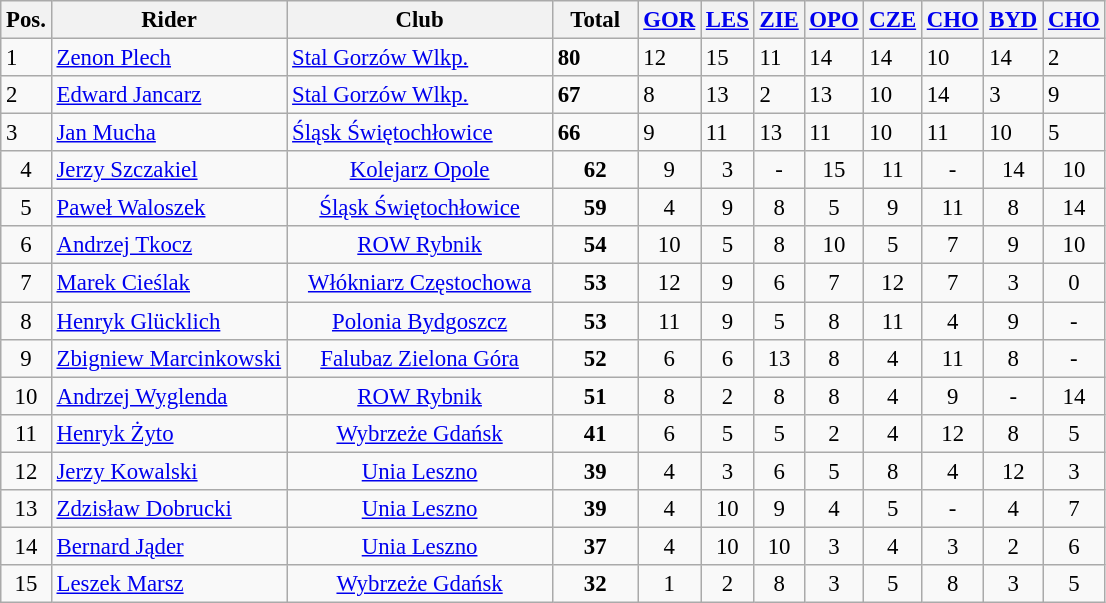<table class="wikitable" style="font-size: 95%">
<tr>
<th width=20px>Pos.</th>
<th width=150px>Rider</th>
<th width=170px>Club</th>
<th width=50px>Total</th>
<th width=25px><a href='#'>GOR</a></th>
<th width=25px><a href='#'>LES</a></th>
<th width=25px><a href='#'>ZIE</a></th>
<th width=25px><a href='#'>OPO</a></th>
<th width=25px><a href='#'>CZE</a></th>
<th width=25px><a href='#'>CHO</a></th>
<th width=25px><a href='#'>BYD</a></th>
<th width=25px><a href='#'>CHO</a></th>
</tr>
<tr>
<td>1</td>
<td align=left><a href='#'>Zenon Plech</a></td>
<td><a href='#'>Stal Gorzów Wlkp.</a></td>
<td><strong>80</strong></td>
<td>12</td>
<td>15</td>
<td>11</td>
<td>14</td>
<td>14</td>
<td>10</td>
<td>14</td>
<td>2</td>
</tr>
<tr>
<td>2</td>
<td align=left><a href='#'>Edward Jancarz</a></td>
<td><a href='#'>Stal Gorzów Wlkp.</a></td>
<td><strong>67</strong></td>
<td>8</td>
<td>13</td>
<td>2</td>
<td>13</td>
<td>10</td>
<td>14</td>
<td>3</td>
<td>9</td>
</tr>
<tr>
<td>3</td>
<td align=left><a href='#'>Jan Mucha</a></td>
<td><a href='#'>Śląsk Świętochłowice</a></td>
<td><strong>66</strong></td>
<td>9</td>
<td>11</td>
<td>13</td>
<td>11</td>
<td>10</td>
<td>11</td>
<td>10</td>
<td>5</td>
</tr>
<tr align=center>
<td>4</td>
<td align=left><a href='#'>Jerzy Szczakiel</a></td>
<td><a href='#'>Kolejarz Opole</a></td>
<td><strong>62</strong></td>
<td>9</td>
<td>3</td>
<td>-</td>
<td>15</td>
<td>11</td>
<td>-</td>
<td>14</td>
<td>10</td>
</tr>
<tr align=center>
<td>5</td>
<td align=left><a href='#'>Paweł Waloszek</a></td>
<td><a href='#'>Śląsk Świętochłowice</a></td>
<td><strong>59</strong></td>
<td>4</td>
<td>9</td>
<td>8</td>
<td>5</td>
<td>9</td>
<td>11</td>
<td>8</td>
<td>14</td>
</tr>
<tr align=center>
<td>6</td>
<td align=left><a href='#'>Andrzej Tkocz</a></td>
<td><a href='#'>ROW Rybnik</a></td>
<td><strong>54</strong></td>
<td>10</td>
<td>5</td>
<td>8</td>
<td>10</td>
<td>5</td>
<td>7</td>
<td>9</td>
<td>10</td>
</tr>
<tr align=center>
<td>7</td>
<td align=left><a href='#'>Marek Cieślak</a></td>
<td><a href='#'>Włókniarz Częstochowa</a></td>
<td><strong>53</strong></td>
<td>12</td>
<td>9</td>
<td>6</td>
<td>7</td>
<td>12</td>
<td>7</td>
<td>3</td>
<td>0</td>
</tr>
<tr align=center>
<td>8</td>
<td align=left><a href='#'>Henryk Glücklich</a></td>
<td><a href='#'>Polonia Bydgoszcz</a></td>
<td><strong>53</strong></td>
<td>11</td>
<td>9</td>
<td>5</td>
<td>8</td>
<td>11</td>
<td>4</td>
<td>9</td>
<td>-</td>
</tr>
<tr align=center>
<td>9</td>
<td align=left><a href='#'>Zbigniew Marcinkowski</a></td>
<td><a href='#'>Falubaz Zielona Góra</a></td>
<td><strong>52</strong></td>
<td>6</td>
<td>6</td>
<td>13</td>
<td>8</td>
<td>4</td>
<td>11</td>
<td>8</td>
<td>-</td>
</tr>
<tr align=center>
<td>10</td>
<td align=left><a href='#'>Andrzej Wyglenda</a></td>
<td><a href='#'>ROW Rybnik</a></td>
<td><strong>51</strong></td>
<td>8</td>
<td>2</td>
<td>8</td>
<td>8</td>
<td>4</td>
<td>9</td>
<td>-</td>
<td>14</td>
</tr>
<tr align=center>
<td>11</td>
<td align=left><a href='#'>Henryk Żyto</a></td>
<td><a href='#'>Wybrzeże Gdańsk</a></td>
<td><strong>41</strong></td>
<td>6</td>
<td>5</td>
<td>5</td>
<td>2</td>
<td>4</td>
<td>12</td>
<td>8</td>
<td>5</td>
</tr>
<tr align=center>
<td>12</td>
<td align=left><a href='#'>Jerzy Kowalski</a></td>
<td><a href='#'>Unia Leszno</a></td>
<td><strong>39</strong></td>
<td>4</td>
<td>3</td>
<td>6</td>
<td>5</td>
<td>8</td>
<td>4</td>
<td>12</td>
<td>3</td>
</tr>
<tr align=center>
<td>13</td>
<td align=left><a href='#'>Zdzisław Dobrucki</a></td>
<td><a href='#'>Unia Leszno</a></td>
<td><strong>39</strong></td>
<td>4</td>
<td>10</td>
<td>9</td>
<td>4</td>
<td>5</td>
<td>-</td>
<td>4</td>
<td>7</td>
</tr>
<tr align=center>
<td>14</td>
<td align=left><a href='#'>Bernard Jąder</a></td>
<td><a href='#'>Unia Leszno</a></td>
<td><strong>37</strong></td>
<td>4</td>
<td>10</td>
<td>10</td>
<td>3</td>
<td>4</td>
<td>3</td>
<td>2</td>
<td>6</td>
</tr>
<tr align=center>
<td>15</td>
<td align=left><a href='#'>Leszek Marsz</a></td>
<td><a href='#'>Wybrzeże Gdańsk</a></td>
<td><strong>32</strong></td>
<td>1</td>
<td>2</td>
<td>8</td>
<td>3</td>
<td>5</td>
<td>8</td>
<td>3</td>
<td>5</td>
</tr>
</table>
